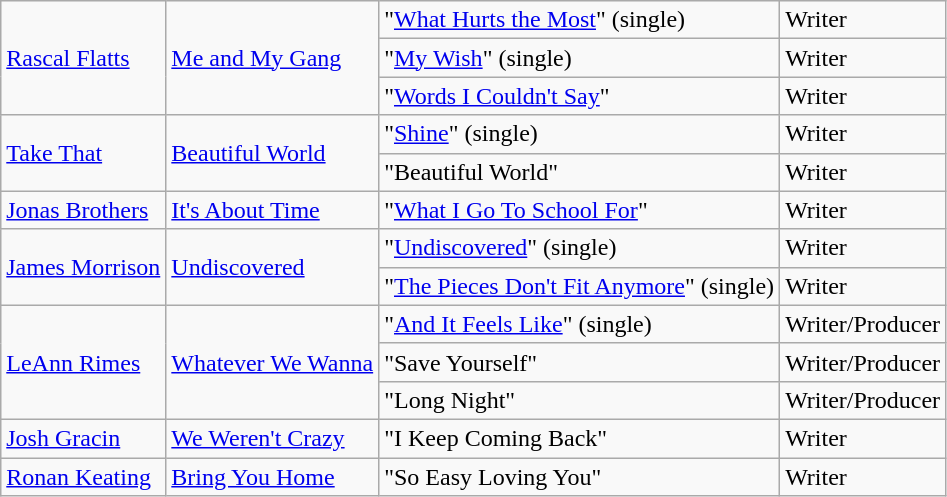<table class="wikitable">
<tr>
<td rowspan="3"><a href='#'>Rascal Flatts</a></td>
<td rowspan="3"><a href='#'>Me and My Gang</a></td>
<td>"<a href='#'>What Hurts the Most</a>" (single)</td>
<td>Writer</td>
</tr>
<tr>
<td>"<a href='#'>My Wish</a>" (single)</td>
<td>Writer</td>
</tr>
<tr>
<td>"<a href='#'>Words I Couldn't Say</a>"</td>
<td>Writer</td>
</tr>
<tr>
<td rowspan="2"><a href='#'>Take That</a></td>
<td rowspan="2"><a href='#'>Beautiful World</a></td>
<td>"<a href='#'>Shine</a>" (single)</td>
<td>Writer</td>
</tr>
<tr>
<td>"Beautiful World"</td>
<td>Writer</td>
</tr>
<tr>
<td><a href='#'>Jonas Brothers</a></td>
<td><a href='#'>It's About Time</a></td>
<td>"<a href='#'>What I Go To School For</a>"</td>
<td>Writer</td>
</tr>
<tr>
<td rowspan="2"><a href='#'>James Morrison</a></td>
<td rowspan="2"><a href='#'>Undiscovered</a></td>
<td>"<a href='#'>Undiscovered</a>" (single)</td>
<td>Writer</td>
</tr>
<tr>
<td>"<a href='#'>The Pieces Don't Fit Anymore</a>" (single)</td>
<td>Writer</td>
</tr>
<tr>
<td rowspan="3"><a href='#'>LeAnn Rimes</a></td>
<td rowspan="3"><a href='#'>Whatever We Wanna</a></td>
<td>"<a href='#'>And It Feels Like</a>" (single)</td>
<td>Writer/Producer</td>
</tr>
<tr>
<td>"Save Yourself"</td>
<td>Writer/Producer</td>
</tr>
<tr>
<td>"Long Night"</td>
<td>Writer/Producer</td>
</tr>
<tr>
<td><a href='#'>Josh Gracin</a></td>
<td><a href='#'>We Weren't Crazy</a></td>
<td>"I Keep Coming Back"</td>
<td>Writer</td>
</tr>
<tr>
<td><a href='#'>Ronan Keating</a></td>
<td><a href='#'>Bring You Home</a></td>
<td>"So Easy Loving You"</td>
<td>Writer</td>
</tr>
</table>
